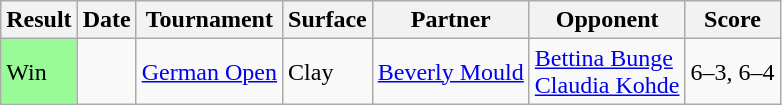<table class="sortable wikitable">
<tr>
<th>Result</th>
<th>Date</th>
<th>Tournament</th>
<th>Surface</th>
<th>Partner</th>
<th>Opponent</th>
<th class="unsortable">Score</th>
</tr>
<tr>
<td style="background:#98fb98;">Win</td>
<td></td>
<td><a href='#'>German Open</a></td>
<td>Clay</td>
<td> <a href='#'>Beverly Mould</a></td>
<td> <a href='#'>Bettina Bunge</a><br> <a href='#'>Claudia Kohde</a></td>
<td>6–3, 6–4</td>
</tr>
</table>
